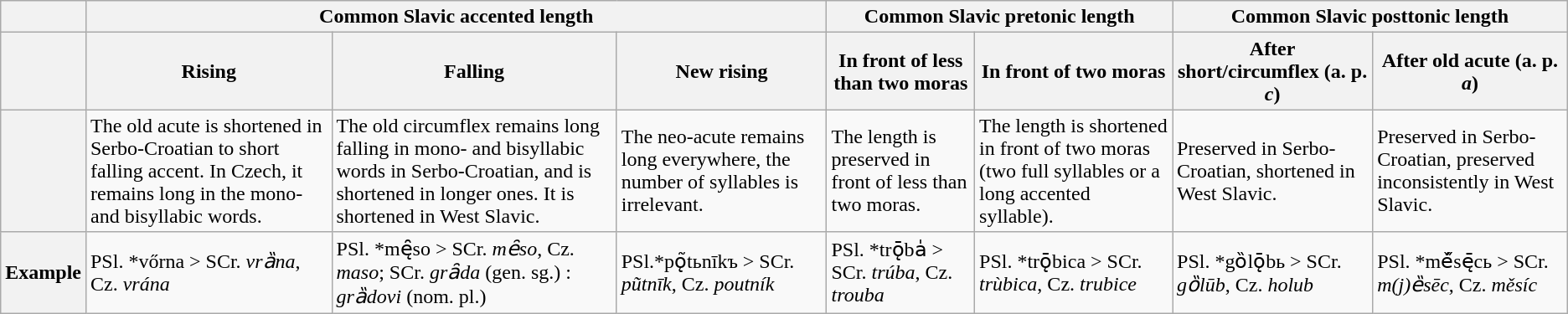<table class="wikitable">
<tr>
<th></th>
<th colspan=3>Common Slavic accented length</th>
<th colspan=2>Common Slavic pretonic length</th>
<th colspan=2>Common Slavic posttonic length</th>
</tr>
<tr>
<th></th>
<th>Rising</th>
<th>Falling</th>
<th>New rising</th>
<th>In front of less than two moras</th>
<th>In front of two moras</th>
<th>After short/circumflex (a. p. <em>c</em>)</th>
<th>After old acute (a. p. <em>a</em>)</th>
</tr>
<tr>
<th></th>
<td>The old acute is shortened in Serbo-Croatian to short falling accent. In Czech, it remains long in the mono- and bisyllabic words.</td>
<td>The old circumflex remains long falling in mono- and bisyllabic words in Serbo-Croatian, and is shortened in longer ones. It is shortened in West Slavic.</td>
<td>The neo-acute remains long everywhere, the number of syllables is irrelevant.</td>
<td>The length is preserved in front of less than two moras.</td>
<td>The length is shortened in front of two moras (two full syllables or a long accented syllable).</td>
<td>Preserved in Serbo-Croatian, shortened in West Slavic.</td>
<td>Preserved in Serbo-Croatian, preserved inconsistently in West Slavic.</td>
</tr>
<tr>
<th>Example</th>
<td>PSl. *vőrna > SCr. <em>vrȁna</em>, Cz. <em>vrána</em></td>
<td>PSl. *mę̑so > SCr. <em>mȇso</em>, Cz. <em>maso</em>; SCr. <em>grȃda</em> (gen. sg.) : <em>grȁdovi</em> (nom. pl.)</td>
<td>PSl.*pǫ̃tьnīkъ > SCr. <em>pũtnīk</em>, Cz. <em>poutník</em></td>
<td>PSl. *trǭba̍  > SCr. <em>trúba</em>, Cz. <em>trouba</em></td>
<td>PSl. *trǭbica > SCr. <em>trùbica</em>, Cz. <em>trubice</em></td>
<td>PSl. *gȍlǭbь > SCr. <em>gȍlūb</em>, Cz. <em>holub</em></td>
<td>PSl. *mě̋sę̄cь > SCr. <em>m(j)ȅsēc</em>, Cz. <em>měsíc</em></td>
</tr>
</table>
